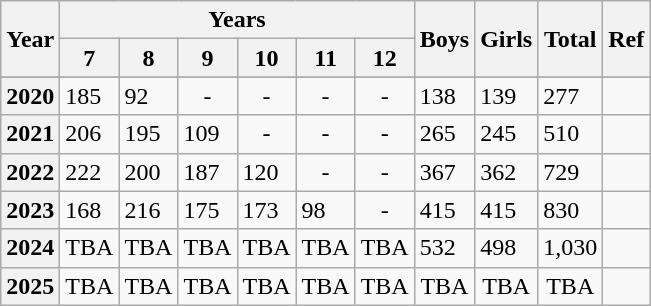<table class="wikitable sortable">
<tr>
<th rowspan=2>Year</th>
<th colspan=6>Years</th>
<th rowspan=2>Boys</th>
<th rowspan=2>Girls</th>
<th rowspan=2>Total</th>
<th rowspan=2>Ref</th>
</tr>
<tr>
<th>7</th>
<th>8</th>
<th>9</th>
<th>10</th>
<th>11</th>
<th>12</th>
</tr>
<tr>
</tr>
<tr>
<th>2020</th>
<td>185</td>
<td>92</td>
<td style="text-align:center">-</td>
<td style="text-align:center">-</td>
<td style="text-align:center">-</td>
<td style="text-align:center">-</td>
<td>138</td>
<td>139</td>
<td>277</td>
<td></td>
</tr>
<tr>
<th>2021</th>
<td>206</td>
<td>195</td>
<td>109</td>
<td style="text-align:center">-</td>
<td style="text-align:center">-</td>
<td style="text-align:center">-</td>
<td>265</td>
<td>245</td>
<td>510</td>
<td></td>
</tr>
<tr>
<th>2022</th>
<td>222</td>
<td>200</td>
<td>187</td>
<td>120</td>
<td style="text-align:center">-</td>
<td style="text-align:center">-</td>
<td>367</td>
<td>362</td>
<td>729</td>
<td></td>
</tr>
<tr>
<th>2023</th>
<td>168</td>
<td>216</td>
<td>175</td>
<td>173</td>
<td>98</td>
<td style="text-align:center">-</td>
<td>415</td>
<td>415</td>
<td>830</td>
<td></td>
</tr>
<tr>
<th>2024</th>
<td style="text-align:center">TBA</td>
<td style="text-align:center">TBA</td>
<td style="text-align:center">TBA</td>
<td style="text-align:center">TBA</td>
<td style="text-align:center">TBA</td>
<td style="text-align:center">TBA</td>
<td>532</td>
<td>498</td>
<td>1,030</td>
<td></td>
</tr>
<tr>
<th>2025</th>
<td style="text-align:center">TBA</td>
<td style="text-align:center">TBA</td>
<td style="text-align:center">TBA</td>
<td style="text-align:center">TBA</td>
<td style="text-align:center">TBA</td>
<td style="text-align:center">TBA</td>
<td style="text-align:center">TBA</td>
<td style="text-align:center">TBA</td>
<td style="text-align:center">TBA</td>
<td></td>
</tr>
</table>
